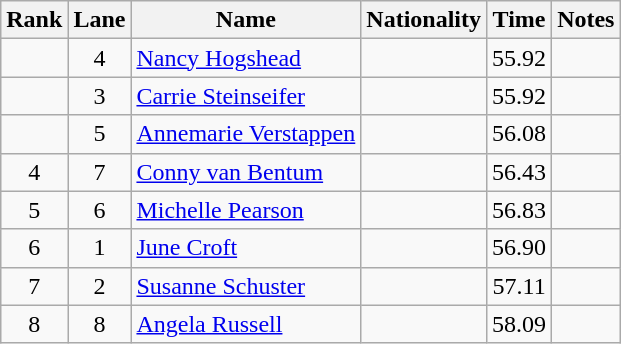<table class="wikitable sortable" style="text-align:center">
<tr>
<th>Rank</th>
<th>Lane</th>
<th>Name</th>
<th>Nationality</th>
<th>Time</th>
<th>Notes</th>
</tr>
<tr>
<td></td>
<td>4</td>
<td align=left><a href='#'>Nancy Hogshead</a></td>
<td align=left></td>
<td>55.92</td>
<td></td>
</tr>
<tr>
<td></td>
<td>3</td>
<td align=left><a href='#'>Carrie Steinseifer</a></td>
<td align=left></td>
<td>55.92</td>
<td></td>
</tr>
<tr>
<td></td>
<td>5</td>
<td align=left><a href='#'>Annemarie Verstappen</a></td>
<td align=left></td>
<td>56.08</td>
<td></td>
</tr>
<tr>
<td>4</td>
<td>7</td>
<td align=left><a href='#'>Conny van Bentum</a></td>
<td align=left></td>
<td>56.43</td>
<td></td>
</tr>
<tr>
<td>5</td>
<td>6</td>
<td align=left><a href='#'>Michelle Pearson</a></td>
<td align=left></td>
<td>56.83</td>
<td></td>
</tr>
<tr>
<td>6</td>
<td>1</td>
<td align=left><a href='#'>June Croft</a></td>
<td align=left></td>
<td>56.90</td>
<td></td>
</tr>
<tr>
<td>7</td>
<td>2</td>
<td align=left><a href='#'>Susanne Schuster</a></td>
<td align=left></td>
<td>57.11</td>
<td></td>
</tr>
<tr>
<td>8</td>
<td>8</td>
<td align=left><a href='#'>Angela Russell</a></td>
<td align=left></td>
<td>58.09</td>
<td></td>
</tr>
</table>
